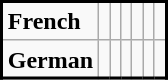<table class="wikitable" style="border: 2px solid #000000;">
<tr>
<td><strong>French</strong></td>
<td></td>
<td></td>
<td></td>
<td></td>
<td></td>
<td></td>
</tr>
<tr>
<td><strong>German</strong></td>
<td></td>
<td></td>
<td></td>
<td></td>
<td></td>
<td></td>
</tr>
<tr>
</tr>
</table>
